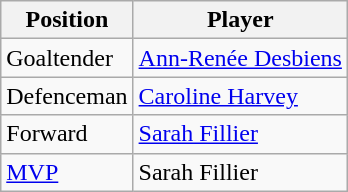<table class="wikitable">
<tr>
<th>Position</th>
<th>Player</th>
</tr>
<tr>
<td>Goaltender</td>
<td> <a href='#'>Ann-Renée Desbiens</a></td>
</tr>
<tr>
<td>Defenceman</td>
<td> <a href='#'>Caroline Harvey</a></td>
</tr>
<tr>
<td>Forward</td>
<td> <a href='#'>Sarah Fillier</a></td>
</tr>
<tr>
<td><a href='#'>MVP</a></td>
<td> Sarah Fillier</td>
</tr>
</table>
